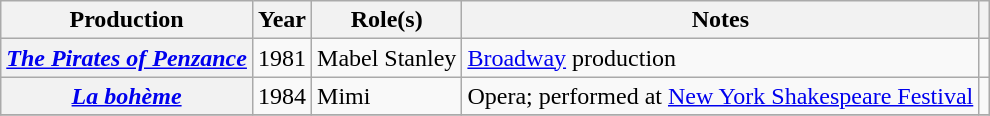<table class="wikitable plainrowheaders sortable">
<tr>
<th scope="col">Production</th>
<th scope="col">Year</th>
<th scope="col">Role(s)</th>
<th scope="col">Notes</th>
<th scope="col" class="unsortable"></th>
</tr>
<tr>
<th scope="row"><em><a href='#'>The Pirates of Penzance</a></em></th>
<td>1981</td>
<td>Mabel Stanley</td>
<td><a href='#'>Broadway</a> production</td>
<td align="center"></td>
</tr>
<tr>
<th scope="row"><em><a href='#'>La bohème</a></em></th>
<td>1984</td>
<td>Mimi</td>
<td>Opera; performed at <a href='#'>New York Shakespeare Festival</a></td>
<td align="center"></td>
</tr>
<tr>
</tr>
</table>
